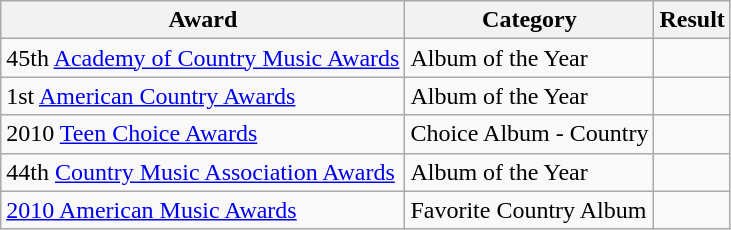<table class="wikitable">
<tr>
<th>Award</th>
<th>Category</th>
<th>Result</th>
</tr>
<tr>
<td>45th <a href='#'>Academy of Country Music Awards</a></td>
<td>Album of the Year</td>
<td></td>
</tr>
<tr>
<td>1st <a href='#'>American Country Awards</a></td>
<td>Album of the Year</td>
<td></td>
</tr>
<tr>
<td>2010 <a href='#'>Teen Choice Awards</a></td>
<td>Choice Album - Country</td>
<td></td>
</tr>
<tr>
<td>44th <a href='#'>Country Music Association Awards</a></td>
<td>Album of the Year</td>
<td></td>
</tr>
<tr>
<td><a href='#'>2010 American Music Awards</a></td>
<td>Favorite Country Album</td>
<td></td>
</tr>
</table>
